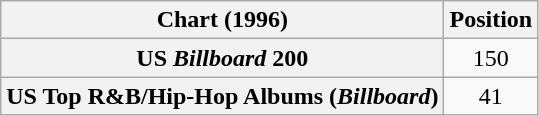<table class="wikitable sortable plainrowheaders" style="text-align:center">
<tr>
<th scope="col">Chart (1996)</th>
<th scope="col">Position</th>
</tr>
<tr>
<th scope="row">US <em>Billboard</em> 200</th>
<td>150</td>
</tr>
<tr>
<th scope="row">US Top R&B/Hip-Hop Albums (<em>Billboard</em>)</th>
<td>41</td>
</tr>
</table>
